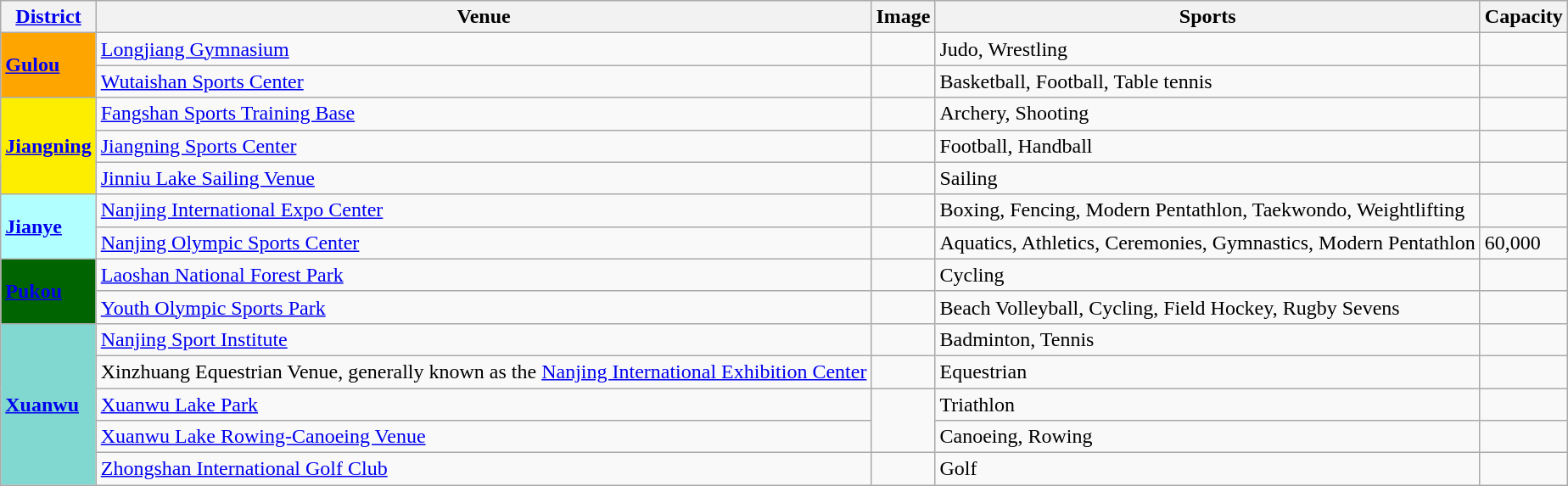<table class="wikitable">
<tr>
<th><a href='#'>District</a></th>
<th>Venue</th>
<th>Image</th>
<th>Sports</th>
<th>Capacity</th>
</tr>
<tr>
<td bgcolor="Orange" rowspan="2"><strong><a href='#'>Gulou</a></strong></td>
<td><a href='#'>Longjiang Gymnasium</a></td>
<td></td>
<td>Judo, Wrestling</td>
<td></td>
</tr>
<tr>
<td><a href='#'>Wutaishan Sports Center</a></td>
<td></td>
<td>Basketball, Football, Table tennis</td>
<td></td>
</tr>
<tr>
<td bgcolor="#FDEE00" rowspan="3"><strong><a href='#'>Jiangning</a></strong></td>
<td><a href='#'>Fangshan Sports Training Base</a></td>
<td></td>
<td>Archery, Shooting</td>
<td></td>
</tr>
<tr>
<td><a href='#'>Jiangning Sports Center</a></td>
<td></td>
<td>Football, Handball</td>
<td></td>
</tr>
<tr>
<td><a href='#'>Jinniu Lake Sailing Venue</a></td>
<td></td>
<td>Sailing</td>
<td></td>
</tr>
<tr>
<td bgcolor="B2FFFF" rowspan="2"><strong><a href='#'>Jianye</a></strong></td>
<td><a href='#'>Nanjing International Expo Center</a></td>
<td></td>
<td>Boxing, Fencing, Modern Pentathlon, Taekwondo, Weightlifting</td>
<td></td>
</tr>
<tr>
<td><a href='#'>Nanjing Olympic Sports Center</a></td>
<td></td>
<td>Aquatics, Athletics, Ceremonies, Gymnastics, Modern Pentathlon</td>
<td>60,000</td>
</tr>
<tr>
<td bgcolor="DarkGreen" rowspan="2"><strong><a href='#'><span>Pukou</span></a></strong></td>
<td><a href='#'>Laoshan National Forest Park</a></td>
<td></td>
<td>Cycling</td>
<td></td>
</tr>
<tr>
<td><a href='#'>Youth Olympic Sports Park</a></td>
<td></td>
<td>Beach Volleyball, Cycling, Field Hockey, Rugby Sevens</td>
<td></td>
</tr>
<tr>
<td bgcolor="#81D8D0" rowspan="5"><strong><a href='#'>Xuanwu</a></strong></td>
<td><a href='#'>Nanjing Sport Institute</a></td>
<td></td>
<td>Badminton, Tennis</td>
<td></td>
</tr>
<tr>
<td>Xinzhuang Equestrian Venue, generally known as the <a href='#'>Nanjing International Exhibition Center</a></td>
<td></td>
<td>Equestrian</td>
<td></td>
</tr>
<tr>
<td><a href='#'>Xuanwu Lake Park</a></td>
<td rowspan="2"></td>
<td>Triathlon</td>
<td></td>
</tr>
<tr>
<td><a href='#'>Xuanwu Lake Rowing-Canoeing Venue</a></td>
<td>Canoeing, Rowing</td>
<td></td>
</tr>
<tr>
<td><a href='#'>Zhongshan International Golf Club</a></td>
<td></td>
<td>Golf</td>
<td></td>
</tr>
</table>
